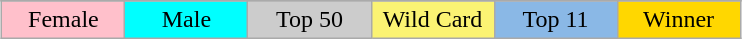<table class="wikitable" style="margin:1em auto; text-align:center;">
<tr>
</tr>
<tr>
<td style="background:pink;" width="15%">Female</td>
<td style="background:cyan;" width="15%">Male</td>
<td style="background:#CCCCCC;" width="15%">Top 50</td>
<td style="background:#FBF373;" width="15%">Wild Card</td>
<td style="background:#8AB8E6" width="15%">Top 11</td>
<td style="background:gold;" width="15%">Winner</td>
</tr>
</table>
